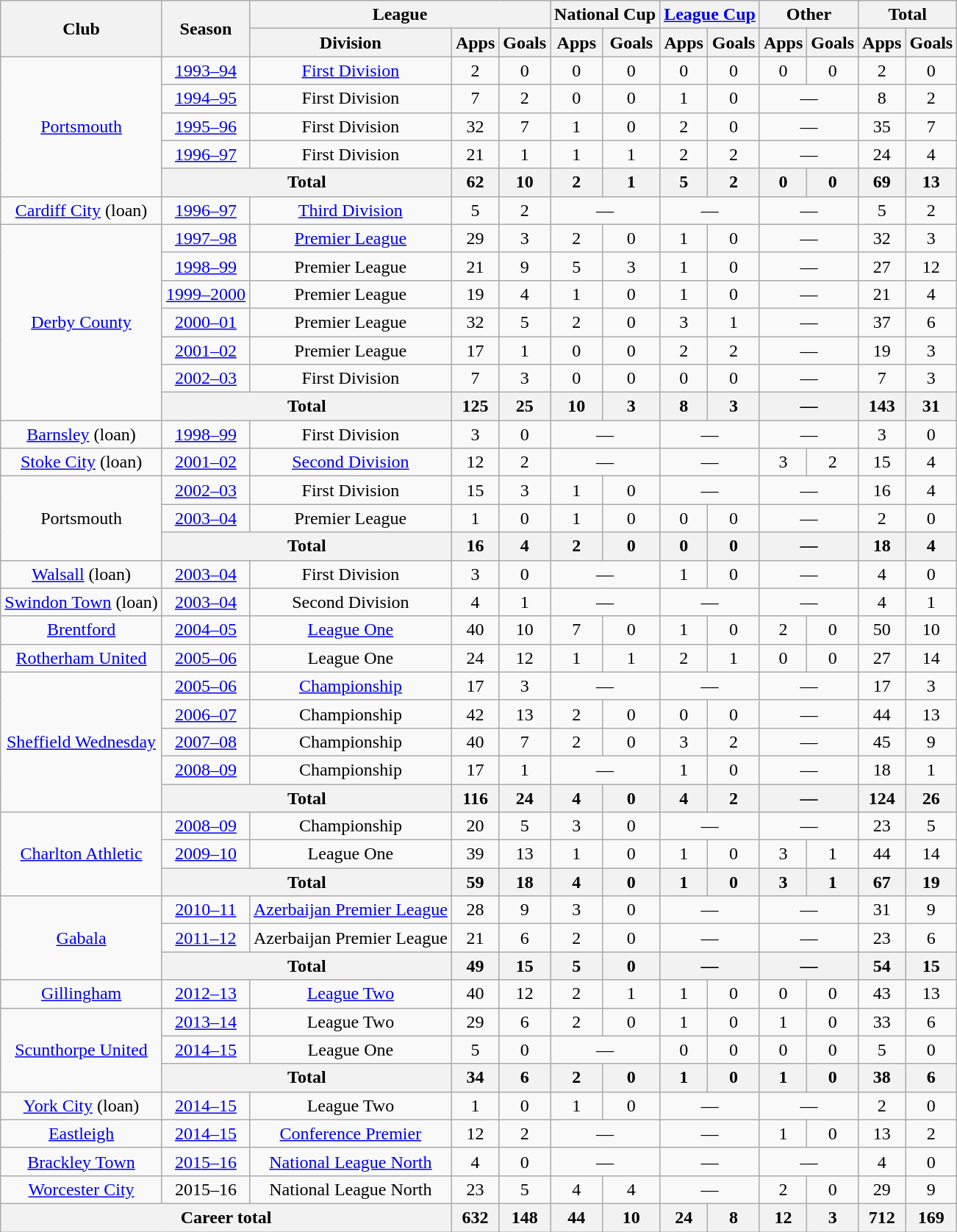<table class=wikitable style="text-align: center">
<tr>
<th rowspan=2>Club</th>
<th rowspan=2>Season</th>
<th colspan=3>League</th>
<th colspan=2>National Cup</th>
<th colspan=2><a href='#'>League Cup</a></th>
<th colspan=2>Other</th>
<th colspan=2>Total</th>
</tr>
<tr>
<th>Division</th>
<th>Apps</th>
<th>Goals</th>
<th>Apps</th>
<th>Goals</th>
<th>Apps</th>
<th>Goals</th>
<th>Apps</th>
<th>Goals</th>
<th>Apps</th>
<th>Goals</th>
</tr>
<tr>
<td rowspan=5><a href='#'>Portsmouth</a></td>
<td><a href='#'>1993–94</a></td>
<td><a href='#'>First Division</a></td>
<td>2</td>
<td>0</td>
<td>0</td>
<td>0</td>
<td>0</td>
<td>0</td>
<td>0</td>
<td>0</td>
<td>2</td>
<td>0</td>
</tr>
<tr>
<td><a href='#'>1994–95</a></td>
<td>First Division</td>
<td>7</td>
<td>2</td>
<td>0</td>
<td>0</td>
<td>1</td>
<td>0</td>
<td colspan=2>—</td>
<td>8</td>
<td>2</td>
</tr>
<tr>
<td><a href='#'>1995–96</a></td>
<td>First Division</td>
<td>32</td>
<td>7</td>
<td>1</td>
<td>0</td>
<td>2</td>
<td>0</td>
<td colspan=2>—</td>
<td>35</td>
<td>7</td>
</tr>
<tr>
<td><a href='#'>1996–97</a></td>
<td>First Division</td>
<td>21</td>
<td>1</td>
<td>1</td>
<td>1</td>
<td>2</td>
<td>2</td>
<td colspan=2>—</td>
<td>24</td>
<td>4</td>
</tr>
<tr>
<th colspan=2>Total</th>
<th>62</th>
<th>10</th>
<th>2</th>
<th>1</th>
<th>5</th>
<th>2</th>
<th>0</th>
<th>0</th>
<th>69</th>
<th>13</th>
</tr>
<tr>
<td><a href='#'>Cardiff City</a> (loan)</td>
<td><a href='#'>1996–97</a></td>
<td><a href='#'>Third Division</a></td>
<td>5</td>
<td>2</td>
<td colspan=2>—</td>
<td colspan=2>—</td>
<td colspan=2>—</td>
<td>5</td>
<td>2</td>
</tr>
<tr>
<td rowspan=7><a href='#'>Derby County</a></td>
<td><a href='#'>1997–98</a></td>
<td><a href='#'>Premier League</a></td>
<td>29</td>
<td>3</td>
<td>2</td>
<td>0</td>
<td>1</td>
<td>0</td>
<td colspan=2>—</td>
<td>32</td>
<td>3</td>
</tr>
<tr>
<td><a href='#'>1998–99</a></td>
<td>Premier League</td>
<td>21</td>
<td>9</td>
<td>5</td>
<td>3</td>
<td>1</td>
<td>0</td>
<td colspan=2>—</td>
<td>27</td>
<td>12</td>
</tr>
<tr>
<td><a href='#'>1999–2000</a></td>
<td>Premier League</td>
<td>19</td>
<td>4</td>
<td>1</td>
<td>0</td>
<td>1</td>
<td>0</td>
<td colspan=2>—</td>
<td>21</td>
<td>4</td>
</tr>
<tr>
<td><a href='#'>2000–01</a></td>
<td>Premier League</td>
<td>32</td>
<td>5</td>
<td>2</td>
<td>0</td>
<td>3</td>
<td>1</td>
<td colspan=2>—</td>
<td>37</td>
<td>6</td>
</tr>
<tr>
<td><a href='#'>2001–02</a></td>
<td>Premier League</td>
<td>17</td>
<td>1</td>
<td>0</td>
<td>0</td>
<td>2</td>
<td>2</td>
<td colspan=2>—</td>
<td>19</td>
<td>3</td>
</tr>
<tr>
<td><a href='#'>2002–03</a></td>
<td>First Division</td>
<td>7</td>
<td>3</td>
<td>0</td>
<td>0</td>
<td>0</td>
<td>0</td>
<td colspan=2>—</td>
<td>7</td>
<td>3</td>
</tr>
<tr>
<th colspan=2>Total</th>
<th>125</th>
<th>25</th>
<th>10</th>
<th>3</th>
<th>8</th>
<th>3</th>
<th colspan=2>—</th>
<th>143</th>
<th>31</th>
</tr>
<tr>
<td><a href='#'>Barnsley</a> (loan)</td>
<td><a href='#'>1998–99</a></td>
<td>First Division</td>
<td>3</td>
<td>0</td>
<td colspan=2>—</td>
<td colspan=2>—</td>
<td colspan=2>—</td>
<td>3</td>
<td>0</td>
</tr>
<tr>
<td><a href='#'>Stoke City</a> (loan)</td>
<td><a href='#'>2001–02</a></td>
<td><a href='#'>Second Division</a></td>
<td>12</td>
<td>2</td>
<td colspan=2>—</td>
<td colspan=2>—</td>
<td>3</td>
<td>2</td>
<td>15</td>
<td>4</td>
</tr>
<tr>
<td rowspan=3>Portsmouth</td>
<td><a href='#'>2002–03</a></td>
<td>First Division</td>
<td>15</td>
<td>3</td>
<td>1</td>
<td>0</td>
<td colspan=2>—</td>
<td colspan=2>—</td>
<td>16</td>
<td>4</td>
</tr>
<tr>
<td><a href='#'>2003–04</a></td>
<td>Premier League</td>
<td>1</td>
<td>0</td>
<td>1</td>
<td>0</td>
<td>0</td>
<td>0</td>
<td colspan=2>—</td>
<td>2</td>
<td>0</td>
</tr>
<tr>
<th colspan=2>Total</th>
<th>16</th>
<th>4</th>
<th>2</th>
<th>0</th>
<th>0</th>
<th>0</th>
<th colspan=2>—</th>
<th>18</th>
<th>4</th>
</tr>
<tr>
<td><a href='#'>Walsall</a> (loan)</td>
<td><a href='#'>2003–04</a></td>
<td>First Division</td>
<td>3</td>
<td>0</td>
<td colspan=2>—</td>
<td>1</td>
<td>0</td>
<td colspan=2>—</td>
<td>4</td>
<td>0</td>
</tr>
<tr>
<td><a href='#'>Swindon Town</a> (loan)</td>
<td><a href='#'>2003–04</a></td>
<td>Second Division</td>
<td>4</td>
<td>1</td>
<td colspan=2>—</td>
<td colspan=2>—</td>
<td colspan=2>—</td>
<td>4</td>
<td>1</td>
</tr>
<tr>
<td><a href='#'>Brentford</a></td>
<td><a href='#'>2004–05</a></td>
<td><a href='#'>League One</a></td>
<td>40</td>
<td>10</td>
<td>7</td>
<td>0</td>
<td>1</td>
<td>0</td>
<td>2</td>
<td>0</td>
<td>50</td>
<td>10</td>
</tr>
<tr>
<td><a href='#'>Rotherham United</a></td>
<td><a href='#'>2005–06</a></td>
<td>League One</td>
<td>24</td>
<td>12</td>
<td>1</td>
<td>1</td>
<td>2</td>
<td>1</td>
<td>0</td>
<td>0</td>
<td>27</td>
<td>14</td>
</tr>
<tr>
<td rowspan=5><a href='#'>Sheffield Wednesday</a></td>
<td><a href='#'>2005–06</a></td>
<td><a href='#'>Championship</a></td>
<td>17</td>
<td>3</td>
<td colspan=2>—</td>
<td colspan=2>—</td>
<td colspan=2>—</td>
<td>17</td>
<td>3</td>
</tr>
<tr>
<td><a href='#'>2006–07</a></td>
<td>Championship</td>
<td>42</td>
<td>13</td>
<td>2</td>
<td>0</td>
<td>0</td>
<td>0</td>
<td colspan=2>—</td>
<td>44</td>
<td>13</td>
</tr>
<tr>
<td><a href='#'>2007–08</a></td>
<td>Championship</td>
<td>40</td>
<td>7</td>
<td>2</td>
<td>0</td>
<td>3</td>
<td>2</td>
<td colspan=2>—</td>
<td>45</td>
<td>9</td>
</tr>
<tr>
<td><a href='#'>2008–09</a></td>
<td>Championship</td>
<td>17</td>
<td>1</td>
<td colspan=2>—</td>
<td>1</td>
<td>0</td>
<td colspan=2>—</td>
<td>18</td>
<td>1</td>
</tr>
<tr>
<th colspan=2>Total</th>
<th>116</th>
<th>24</th>
<th>4</th>
<th>0</th>
<th>4</th>
<th>2</th>
<th colspan=2>—</th>
<th>124</th>
<th>26</th>
</tr>
<tr>
<td rowspan=3><a href='#'>Charlton Athletic</a></td>
<td><a href='#'>2008–09</a></td>
<td>Championship</td>
<td>20</td>
<td>5</td>
<td>3</td>
<td>0</td>
<td colspan=2>—</td>
<td colspan=2>—</td>
<td>23</td>
<td>5</td>
</tr>
<tr>
<td><a href='#'>2009–10</a></td>
<td>League One</td>
<td>39</td>
<td>13</td>
<td>1</td>
<td>0</td>
<td>1</td>
<td>0</td>
<td>3</td>
<td>1</td>
<td>44</td>
<td>14</td>
</tr>
<tr>
<th colspan=2>Total</th>
<th>59</th>
<th>18</th>
<th>4</th>
<th>0</th>
<th>1</th>
<th>0</th>
<th>3</th>
<th>1</th>
<th>67</th>
<th>19</th>
</tr>
<tr>
<td rowspan=3><a href='#'>Gabala</a></td>
<td><a href='#'>2010–11</a></td>
<td><a href='#'>Azerbaijan Premier League</a></td>
<td>28</td>
<td>9</td>
<td>3</td>
<td>0</td>
<td colspan=2>—</td>
<td colspan=2>—</td>
<td>31</td>
<td>9</td>
</tr>
<tr>
<td><a href='#'>2011–12</a></td>
<td>Azerbaijan Premier League</td>
<td>21</td>
<td>6</td>
<td>2</td>
<td>0</td>
<td colspan=2>—</td>
<td colspan=2>—</td>
<td>23</td>
<td>6</td>
</tr>
<tr>
<th colspan=2>Total</th>
<th>49</th>
<th>15</th>
<th>5</th>
<th>0</th>
<th colspan=2>—</th>
<th colspan=2>—</th>
<th>54</th>
<th>15</th>
</tr>
<tr>
<td><a href='#'>Gillingham</a></td>
<td><a href='#'>2012–13</a></td>
<td><a href='#'>League Two</a></td>
<td>40</td>
<td>12</td>
<td>2</td>
<td>1</td>
<td>1</td>
<td>0</td>
<td>0</td>
<td>0</td>
<td>43</td>
<td>13</td>
</tr>
<tr>
<td rowspan=3><a href='#'>Scunthorpe United</a></td>
<td><a href='#'>2013–14</a></td>
<td>League Two</td>
<td>29</td>
<td>6</td>
<td>2</td>
<td>0</td>
<td>1</td>
<td>0</td>
<td>1</td>
<td>0</td>
<td>33</td>
<td>6</td>
</tr>
<tr>
<td><a href='#'>2014–15</a></td>
<td>League One</td>
<td>5</td>
<td>0</td>
<td colspan=2>—</td>
<td>0</td>
<td>0</td>
<td>0</td>
<td>0</td>
<td>5</td>
<td>0</td>
</tr>
<tr>
<th colspan=2>Total</th>
<th>34</th>
<th>6</th>
<th>2</th>
<th>0</th>
<th>1</th>
<th>0</th>
<th>1</th>
<th>0</th>
<th>38</th>
<th>6</th>
</tr>
<tr>
<td><a href='#'>York City</a> (loan)</td>
<td><a href='#'>2014–15</a></td>
<td>League Two</td>
<td>1</td>
<td>0</td>
<td>1</td>
<td>0</td>
<td colspan=2>—</td>
<td colspan=2>—</td>
<td>2</td>
<td>0</td>
</tr>
<tr>
<td><a href='#'>Eastleigh</a></td>
<td><a href='#'>2014–15</a></td>
<td><a href='#'>Conference Premier</a></td>
<td>12</td>
<td>2</td>
<td colspan=2>—</td>
<td colspan=2>—</td>
<td>1</td>
<td>0</td>
<td>13</td>
<td>2</td>
</tr>
<tr>
<td><a href='#'>Brackley Town</a></td>
<td><a href='#'>2015–16</a></td>
<td><a href='#'>National League North</a></td>
<td>4</td>
<td>0</td>
<td colspan=2>—</td>
<td colspan=2>—</td>
<td colspan=2>—</td>
<td>4</td>
<td>0</td>
</tr>
<tr>
<td><a href='#'>Worcester City</a></td>
<td>2015–16</td>
<td>National League North</td>
<td>23</td>
<td>5</td>
<td>4</td>
<td>4</td>
<td colspan=2>—</td>
<td>2</td>
<td>0</td>
<td>29</td>
<td>9</td>
</tr>
<tr>
<th colspan=3>Career total</th>
<th>632</th>
<th>148</th>
<th>44</th>
<th>10</th>
<th>24</th>
<th>8</th>
<th>12</th>
<th>3</th>
<th>712</th>
<th>169</th>
</tr>
</table>
